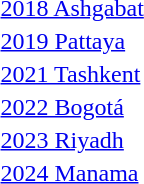<table>
<tr>
<td><a href='#'>2018 Ashgabat</a></td>
<td></td>
<td></td>
<td></td>
</tr>
<tr>
<td><a href='#'>2019 Pattaya</a></td>
<td></td>
<td></td>
<td></td>
</tr>
<tr>
<td><a href='#'>2021 Tashkent</a></td>
<td></td>
<td></td>
<td></td>
</tr>
<tr>
<td><a href='#'>2022 Bogotá</a></td>
<td></td>
<td></td>
<td></td>
</tr>
<tr>
<td><a href='#'>2023 Riyadh</a></td>
<td></td>
<td></td>
<td></td>
</tr>
<tr>
<td><a href='#'>2024 Manama</a></td>
<td></td>
<td></td>
<td></td>
</tr>
</table>
